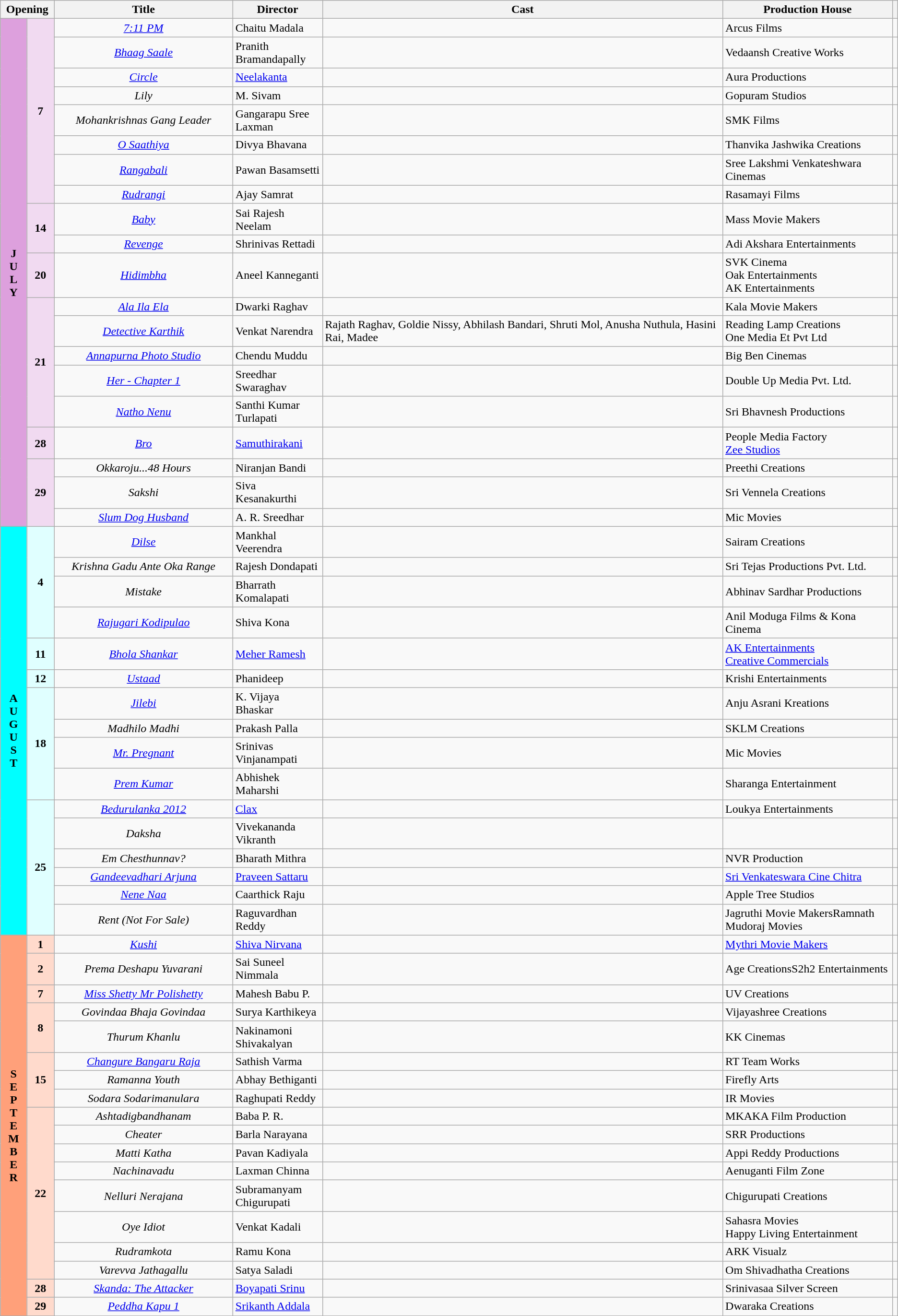<table class="wikitable sortable">
<tr>
<th colspan="2" style="width:6%;"><strong>Opening</strong></th>
<th style="width:20%;"><strong>Title</strong></th>
<th style="width:10%;"><strong>Director</strong></th>
<th style="width:45%;"><strong>Cast</strong></th>
<th style="width:30%;"><strong>Production House</strong></th>
<th style="width:1%;" class="unsortable"></th>
</tr>
<tr>
<td rowspan="20" style="text-align:center; background:plum; textcolor:#000;"><strong>J<br>U<br>L<br>Y</strong></td>
<td rowspan="8" style="text-align:center; background:#f1daf1;"><strong>7</strong></td>
<td style="text-align:center;"><em><a href='#'>7:11 PM</a></em></td>
<td>Chaitu Madala</td>
<td></td>
<td>Arcus Films</td>
<td></td>
</tr>
<tr>
<td style="text-align:center;"><em><a href='#'>Bhaag Saale</a></em></td>
<td>Pranith Bramandapally</td>
<td></td>
<td>Vedaansh Creative Works</td>
<td></td>
</tr>
<tr>
<td style="text-align:center;"><em><a href='#'>Circle</a></em></td>
<td><a href='#'>Neelakanta</a></td>
<td></td>
<td>Aura Productions</td>
<td></td>
</tr>
<tr>
<td style="text-align:center;"><em>Lily</em></td>
<td>M. Sivam</td>
<td></td>
<td>Gopuram Studios</td>
<td></td>
</tr>
<tr>
<td style="text-align:center;"><em>Mohankrishnas Gang Leader</em></td>
<td>Gangarapu Sree Laxman</td>
<td></td>
<td>SMK Films</td>
<td></td>
</tr>
<tr>
<td style="text-align:center;"><em><a href='#'>O Saathiya</a></em></td>
<td>Divya Bhavana</td>
<td></td>
<td>Thanvika Jashwika Creations</td>
<td></td>
</tr>
<tr>
<td style="text-align:center;"><em><a href='#'>Rangabali</a></em></td>
<td>Pawan Basamsetti</td>
<td></td>
<td>Sree Lakshmi Venkateshwara Cinemas</td>
<td></td>
</tr>
<tr>
<td style="text-align:center;"><em><a href='#'>Rudrangi</a></em></td>
<td>Ajay Samrat</td>
<td></td>
<td>Rasamayi Films</td>
<td></td>
</tr>
<tr>
<td rowspan="2" style="text-align:center; background:#f1daf1;"><strong>14</strong></td>
<td style="text-align:center;"><em><a href='#'>Baby</a></em></td>
<td>Sai Rajesh Neelam</td>
<td></td>
<td>Mass Movie Makers</td>
<td></td>
</tr>
<tr>
<td style="text-align:center;"><em><a href='#'>Revenge</a></em></td>
<td>Shrinivas Rettadi</td>
<td></td>
<td>Adi Akshara Entertainments</td>
<td></td>
</tr>
<tr>
<td rowspan="1" style="text-align:center; background:#f1daf1;"><strong>20</strong></td>
<td style="text-align:center;"><em><a href='#'>Hidimbha</a></em></td>
<td>Aneel Kanneganti</td>
<td></td>
<td>SVK Cinema <br> Oak Entertainments <br> AK Entertainments</td>
<td></td>
</tr>
<tr>
<td rowspan="5" style="text-align:center; background:#f1daf1;"><strong>21</strong></td>
<td style="text-align:center;"><em><a href='#'>Ala Ila Ela</a></em></td>
<td>Dwarki Raghav</td>
<td></td>
<td>Kala Movie Makers</td>
<td></td>
</tr>
<tr>
<td style="text-align:center;"><em><a href='#'>Detective Karthik</a></em></td>
<td>Venkat Narendra</td>
<td>Rajath Raghav, Goldie Nissy, Abhilash Bandari, Shruti Mol, Anusha Nuthula, Hasini Rai, Madee</td>
<td>Reading Lamp Creations<br>One Media Et Pvt Ltd</td>
<td></td>
</tr>
<tr>
<td style="text-align:center;"><em><a href='#'>Annapurna Photo Studio</a></em></td>
<td>Chendu Muddu</td>
<td></td>
<td>Big Ben Cinemas</td>
<td></td>
</tr>
<tr>
<td style="text-align:center;"><em><a href='#'>Her - Chapter 1</a></em></td>
<td>Sreedhar Swaraghav</td>
<td></td>
<td>Double Up Media Pvt. Ltd.</td>
<td></td>
</tr>
<tr>
<td style="text-align:center;"><em><a href='#'>Natho Nenu</a></em></td>
<td>Santhi Kumar Turlapati</td>
<td></td>
<td>Sri Bhavnesh Productions</td>
<td></td>
</tr>
<tr>
<td rowspan="1" style="text-align:center; background:#f1daf1;"><strong>28</strong></td>
<td style="text-align:center;"><em><a href='#'>Bro</a></em></td>
<td><a href='#'>Samuthirakani</a></td>
<td></td>
<td>People Media Factory<br><a href='#'>Zee Studios</a></td>
<td></td>
</tr>
<tr>
<td rowspan="3" style="text-align:center; background:#f1daf1;"><strong>29</strong></td>
<td style="text-align:center;"><em>Okkaroju...48 Hours</em></td>
<td>Niranjan Bandi</td>
<td></td>
<td>Preethi Creations</td>
<td></td>
</tr>
<tr>
<td style="text-align:center;"><em>Sakshi</em></td>
<td>Siva Kesanakurthi</td>
<td></td>
<td>Sri Vennela Creations</td>
<td></td>
</tr>
<tr>
<td style="text-align:center;"><em><a href='#'>Slum Dog Husband</a></em></td>
<td>A. R. Sreedhar</td>
<td></td>
<td>Mic Movies</td>
<td></td>
</tr>
<tr>
<td rowspan="16" style="text-align:center; background:#0ff;"><strong>A<br>U<br>G<br>U<br>S<br>T</strong></td>
<td rowspan="4" style="text-align:center; background:#e0ffff;"><strong>4</strong></td>
<td style="text-align:center;"><em><a href='#'>Dilse</a></em></td>
<td>Mankhal Veerendra</td>
<td></td>
<td>Sairam Creations</td>
<td></td>
</tr>
<tr>
<td style="text-align:center;"><em>Krishna Gadu Ante Oka Range</em></td>
<td>Rajesh Dondapati</td>
<td></td>
<td>Sri Tejas Productions Pvt. Ltd.</td>
<td></td>
</tr>
<tr>
<td style="text-align:center;"><em>Mistake</em></td>
<td>Bharrath Komalapati</td>
<td></td>
<td>Abhinav Sardhar Productions</td>
<td></td>
</tr>
<tr>
<td style="text-align:center;"><em><a href='#'>Rajugari Kodipulao</a></em></td>
<td>Shiva Kona</td>
<td></td>
<td>Anil Moduga Films & Kona Cinema</td>
<td></td>
</tr>
<tr>
<td style="text-align:center; background:#e0ffff;"><strong>11</strong></td>
<td style="text-align:center;"><em><a href='#'>Bhola Shankar</a></em></td>
<td><a href='#'>Meher Ramesh</a></td>
<td></td>
<td><a href='#'>AK Entertainments</a><br><a href='#'>Creative Commercials</a></td>
<td></td>
</tr>
<tr>
<td style="text-align:center; background:#e0ffff;"><strong>12</strong></td>
<td style="text-align:center;"><em><a href='#'>Ustaad</a></em></td>
<td>Phanideep</td>
<td></td>
<td>Krishi Entertainments</td>
<td></td>
</tr>
<tr>
<td rowspan="4" style="text-align:center; background:#e0ffff;"><strong>18</strong></td>
<td style="text-align:center;"><em><a href='#'>Jilebi</a></em></td>
<td>K. Vijaya Bhaskar</td>
<td></td>
<td>Anju Asrani Kreations</td>
<td></td>
</tr>
<tr>
<td style="text-align:center;"><em>Madhilo Madhi</em></td>
<td>Prakash Palla</td>
<td></td>
<td>SKLM Creations</td>
<td></td>
</tr>
<tr>
<td style="text-align:center;"><em><a href='#'>Mr. Pregnant</a></em></td>
<td>Srinivas Vinjanampati</td>
<td></td>
<td>Mic Movies</td>
<td></td>
</tr>
<tr>
<td style="text-align:center;"><em><a href='#'>Prem Kumar</a></em></td>
<td>Abhishek Maharshi</td>
<td></td>
<td>Sharanga Entertainment</td>
<td></td>
</tr>
<tr>
<td rowspan="6" style="text-align:center; background:#e0ffff;"><strong>25</strong></td>
<td style="text-align:center;"><em><a href='#'>Bedurulanka 2012</a></em></td>
<td><a href='#'>Clax</a></td>
<td></td>
<td>Loukya Entertainments</td>
<td></td>
</tr>
<tr>
<td style="text-align:center;"><em>Daksha</em></td>
<td>Vivekananda Vikranth</td>
<td></td>
<td></td>
<td></td>
</tr>
<tr>
<td style="text-align:center;"><em>Em Chesthunnav?</em></td>
<td>Bharath Mithra</td>
<td></td>
<td>NVR Production</td>
<td></td>
</tr>
<tr>
<td style="text-align:center;"><em><a href='#'>Gandeevadhari Arjuna</a></em></td>
<td><a href='#'>Praveen Sattaru</a></td>
<td></td>
<td><a href='#'>Sri Venkateswara Cine Chitra</a></td>
<td></td>
</tr>
<tr>
<td style="text-align:center;"><em><a href='#'>Nene Naa</a></em></td>
<td>Caarthick Raju</td>
<td></td>
<td>Apple Tree Studios</td>
<td></td>
</tr>
<tr>
<td style="text-align:center;"><em>Rent (Not For Sale)</em></td>
<td>Raguvardhan Reddy</td>
<td></td>
<td>Jagruthi Movie MakersRamnath Mudoraj Movies</td>
<td></td>
</tr>
<tr>
<td rowspan="19" style="text-align:center;background:#ffa07a;textcolor:#000;"><strong>S<br>E<br>P<br>T<br>E<br>M<br>B<br>E<br>R</strong></td>
<td rowspan="1" style="text-align:center; background:#ffdacc;"><strong>1</strong></td>
<td style="text-align:center;"><a href='#'><em>Kushi</em></a></td>
<td><a href='#'>Shiva Nirvana</a></td>
<td></td>
<td><a href='#'>Mythri Movie Makers</a></td>
<td></td>
</tr>
<tr>
<td rowspan="1" style="text-align:center; background:#ffdacc;"><strong>2</strong></td>
<td style="text-align:center;"><em>Prema Deshapu Yuvarani</em></td>
<td>Sai Suneel Nimmala</td>
<td></td>
<td>Age CreationsS2h2 Entertainments</td>
<td></td>
</tr>
<tr>
<td style="text-align:center; background:#ffdacc;"><strong>7</strong></td>
<td style="text-align:center;"><em><a href='#'>Miss Shetty Mr Polishetty</a></em></td>
<td>Mahesh Babu P.</td>
<td></td>
<td>UV Creations</td>
<td></td>
</tr>
<tr>
<td rowspan="2" style="text-align:center; background:#ffdacc;"><strong>8</strong></td>
<td style="text-align:center;"><em>Govindaa Bhaja Govindaa</em></td>
<td>Surya Karthikeya</td>
<td></td>
<td>Vijayashree Creations</td>
<td></td>
</tr>
<tr>
<td style="text-align:center;"><em>Thurum Khanlu</em></td>
<td>Nakinamoni Shivakalyan</td>
<td></td>
<td>KK Cinemas</td>
<td></td>
</tr>
<tr>
<td rowspan="3" style="text-align:center; background:#ffdacc;"><strong>15</strong></td>
<td style="text-align:center;"><em><a href='#'>Changure Bangaru Raja</a></em></td>
<td>Sathish Varma</td>
<td></td>
<td>RT Team Works</td>
<td></td>
</tr>
<tr>
<td style="text-align:center;"><em>Ramanna Youth</em></td>
<td>Abhay Bethiganti</td>
<td></td>
<td>Firefly Arts</td>
<td></td>
</tr>
<tr>
<td style="text-align:center;"><em>Sodara Sodarimanulara</em></td>
<td>Raghupati Reddy</td>
<td></td>
<td>IR Movies</td>
<td></td>
</tr>
<tr>
<td rowspan="8" style="text-align:center; background:#ffdacc;"><strong>22</strong></td>
<td style="text-align:center;"><em>Ashtadigbandhanam</em></td>
<td>Baba P. R.</td>
<td></td>
<td>MKAKA Film Production</td>
<td></td>
</tr>
<tr>
<td style="text-align:center;"><em>Cheater</em></td>
<td>Barla Narayana</td>
<td></td>
<td>SRR Productions</td>
<td></td>
</tr>
<tr>
<td style="text-align:center;"><em>Matti Katha</em></td>
<td>Pavan Kadiyala</td>
<td></td>
<td>Appi Reddy Productions</td>
<td></td>
</tr>
<tr>
<td style="text-align:center;"><em>Nachinavadu</em></td>
<td>Laxman Chinna</td>
<td></td>
<td>Aenuganti Film Zone</td>
<td></td>
</tr>
<tr>
<td style="text-align:center;"><em>Nelluri Nerajana</em></td>
<td>Subramanyam Chigurupati</td>
<td></td>
<td>Chigurupati Creations</td>
<td></td>
</tr>
<tr>
<td style="text-align:center;"><em>Oye Idiot</em></td>
<td>Venkat Kadali</td>
<td></td>
<td>Sahasra Movies <br> Happy Living Entertainment</td>
<td></td>
</tr>
<tr>
<td style="text-align:center;"><em>Rudramkota</em></td>
<td>Ramu Kona</td>
<td></td>
<td>ARK Visualz</td>
<td></td>
</tr>
<tr>
<td style="text-align:center;"><em>Varevva Jathagallu</em></td>
<td>Satya Saladi</td>
<td></td>
<td>Om Shivadhatha Creations</td>
<td></td>
</tr>
<tr>
<td style="text-align:center; background:#ffdacc;"><strong>28</strong></td>
<td style="text-align:center;"><a href='#'><em>Skanda: The Attacker</em></a></td>
<td><a href='#'>Boyapati Srinu</a></td>
<td></td>
<td>Srinivasaa Silver Screen</td>
<td></td>
</tr>
<tr>
<td style="text-align:center; background:#ffdacc;"><strong>29</strong></td>
<td style="text-align:center;"><em><a href='#'>Peddha Kapu 1</a></em></td>
<td><a href='#'>Srikanth Addala</a></td>
<td></td>
<td>Dwaraka Creations</td>
<td></td>
</tr>
</table>
